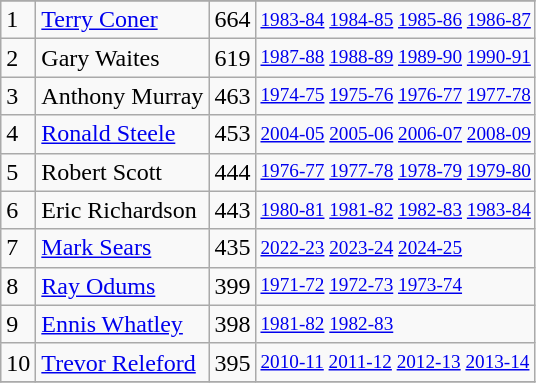<table class="wikitable">
<tr>
</tr>
<tr>
<td>1</td>
<td><a href='#'>Terry Coner</a></td>
<td>664</td>
<td style="font-size:80%;"><a href='#'>1983-84</a> <a href='#'>1984-85</a> <a href='#'>1985-86</a> <a href='#'>1986-87</a></td>
</tr>
<tr>
<td>2</td>
<td>Gary Waites</td>
<td>619</td>
<td style="font-size:80%;"><a href='#'>1987-88</a> <a href='#'>1988-89</a> <a href='#'>1989-90</a> <a href='#'>1990-91</a></td>
</tr>
<tr>
<td>3</td>
<td>Anthony Murray</td>
<td>463</td>
<td style="font-size:80%;"><a href='#'>1974-75</a> <a href='#'>1975-76</a> <a href='#'>1976-77</a> <a href='#'>1977-78</a></td>
</tr>
<tr>
<td>4</td>
<td><a href='#'>Ronald Steele</a></td>
<td>453</td>
<td style="font-size:80%;"><a href='#'>2004-05</a> <a href='#'>2005-06</a> <a href='#'>2006-07</a> <a href='#'>2008-09</a></td>
</tr>
<tr>
<td>5</td>
<td>Robert Scott</td>
<td>444</td>
<td style="font-size:80%;"><a href='#'>1976-77</a> <a href='#'>1977-78</a> <a href='#'>1978-79</a> <a href='#'>1979-80</a></td>
</tr>
<tr>
<td>6</td>
<td>Eric Richardson</td>
<td>443</td>
<td style="font-size:80%;"><a href='#'>1980-81</a> <a href='#'>1981-82</a> <a href='#'>1982-83</a> <a href='#'>1983-84</a></td>
</tr>
<tr>
<td>7</td>
<td><a href='#'>Mark Sears</a></td>
<td>435</td>
<td style="font-size:80%;"><a href='#'>2022-23</a> <a href='#'>2023-24</a> <a href='#'>2024-25</a></td>
</tr>
<tr>
<td>8</td>
<td><a href='#'>Ray Odums</a></td>
<td>399</td>
<td style="font-size:80%;"><a href='#'>1971-72</a> <a href='#'>1972-73</a> <a href='#'>1973-74</a></td>
</tr>
<tr>
<td>9</td>
<td><a href='#'>Ennis Whatley</a></td>
<td>398</td>
<td style="font-size:80%;"><a href='#'>1981-82</a> <a href='#'>1982-83</a></td>
</tr>
<tr>
<td>10</td>
<td><a href='#'>Trevor Releford</a></td>
<td>395</td>
<td style="font-size:80%;"><a href='#'>2010-11</a> <a href='#'>2011-12</a> <a href='#'>2012-13</a> <a href='#'>2013-14</a></td>
</tr>
<tr>
</tr>
</table>
